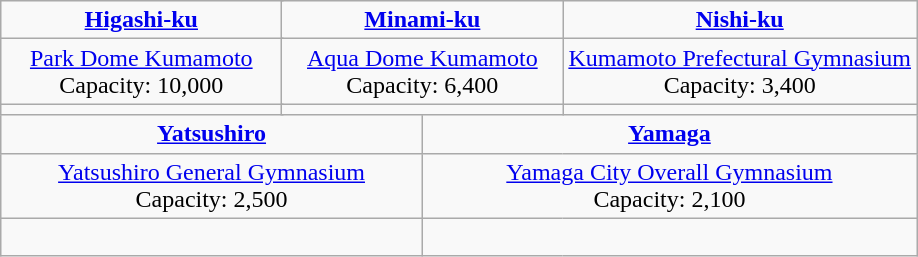<table class="wikitable" style="text-align: center;">
<tr>
<td colspan="2" style="width: 180px;"><strong><a href='#'>Higashi-ku</a></strong></td>
<td colspan="2" style="width: 180px;"><strong><a href='#'>Minami-ku</a></strong></td>
<td colspan="2" style="width: 180px;"><strong><a href='#'>Nishi-ku</a></strong></td>
</tr>
<tr>
<td colspan="2"><a href='#'>Park Dome Kumamoto</a><br>Capacity: 10,000</td>
<td colspan="2"><a href='#'>Aqua Dome Kumamoto</a><br>Capacity: 6,400</td>
<td colspan="2"><a href='#'>Kumamoto Prefectural Gymnasium</a><br>Capacity: 3,400</td>
</tr>
<tr>
<td colspan="2"></td>
<td colspan="2"></td>
<td colspan="2"></td>
</tr>
<tr>
<td colspan="3"><strong><a href='#'>Yatsushiro</a></strong></td>
<td colspan="3"><strong><a href='#'>Yamaga</a></strong></td>
</tr>
<tr>
<td colspan="3"><a href='#'>Yatsushiro General Gymnasium</a><br>Capacity: 2,500</td>
<td colspan="3"><a href='#'>Yamaga City Overall Gymnasium</a><br>Capacity: 2,100</td>
</tr>
<tr>
<td colspan="3"> </td>
<td colspan="3"></td>
</tr>
</table>
